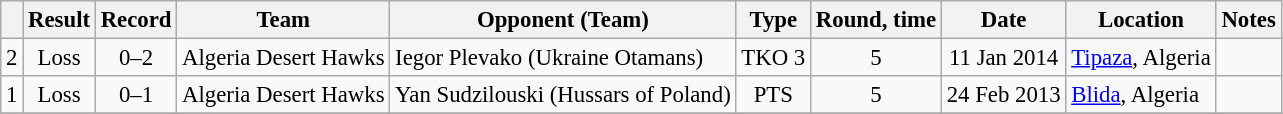<table class="wikitable" style="text-align:center; font-size:95%">
<tr>
<th></th>
<th>Result</th>
<th>Record</th>
<th>Team</th>
<th>Opponent (Team)</th>
<th>Type</th>
<th>Round, time</th>
<th>Date</th>
<th>Location</th>
<th>Notes</th>
</tr>
<tr>
<td>2</td>
<td>Loss</td>
<td>0–2</td>
<td>Algeria Desert Hawks</td>
<td align=left> Iegor Plevako (Ukraine Otamans)</td>
<td>TKO 3</td>
<td>5</td>
<td>11 Jan 2014</td>
<td align=left> <a href='#'>Tipaza</a>, Algeria</td>
<td></td>
</tr>
<tr>
<td>1</td>
<td>Loss</td>
<td>0–1</td>
<td>Algeria Desert Hawks</td>
<td align=left> Yan Sudzilouski (Hussars of Poland)</td>
<td>PTS</td>
<td>5</td>
<td>24 Feb 2013</td>
<td align=left> <a href='#'>Blida</a>, Algeria</td>
<td></td>
</tr>
<tr>
</tr>
</table>
